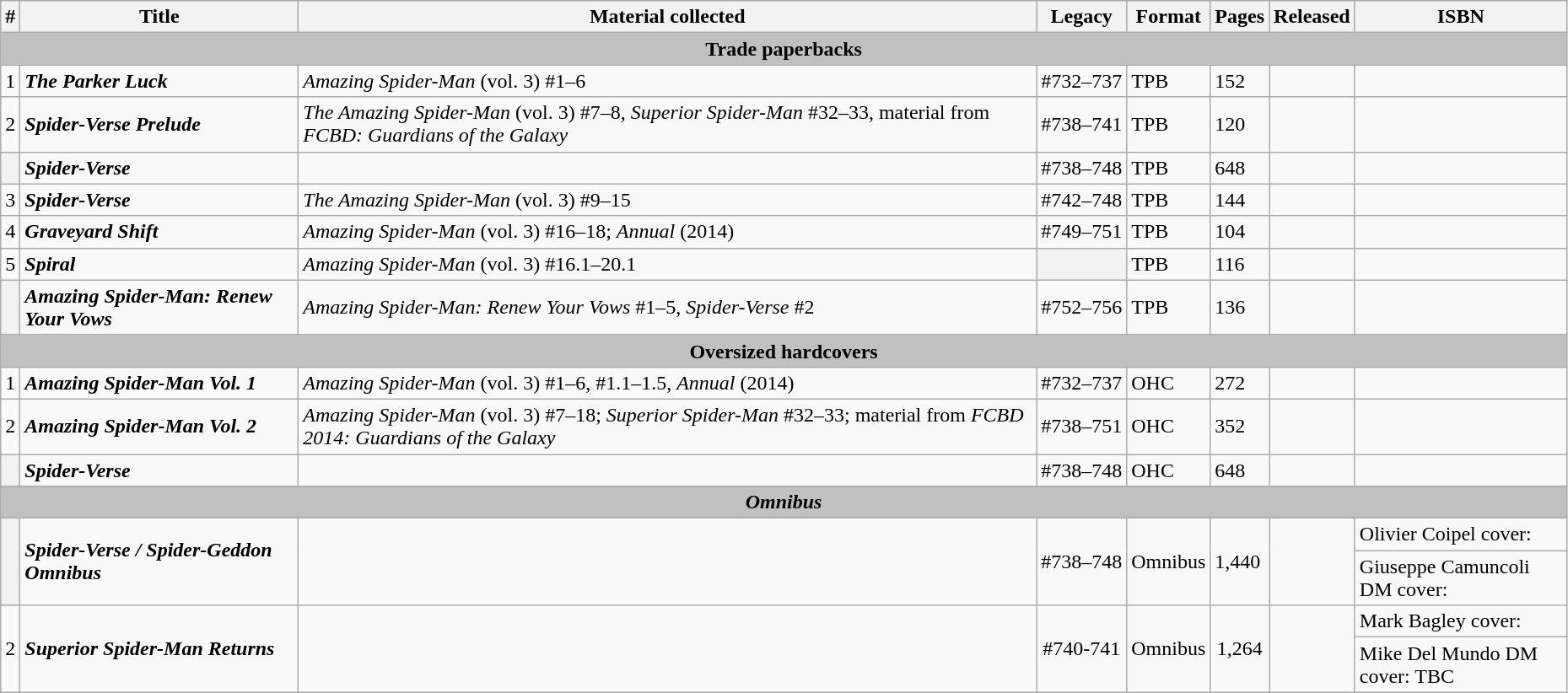<table class="wikitable sortable" width=98%>
<tr>
<th width="4px">#</th>
<th>Title</th>
<th>Material collected</th>
<th style="width: 4em;">Legacy</th>
<th class="unsortable">Format</th>
<th>Pages</th>
<th>Released</th>
<th class="unsortable" style="width: 10em;">ISBN</th>
</tr>
<tr>
<th colspan=8 style="background-color: silver;">Trade paperbacks</th>
</tr>
<tr>
<td>1</td>
<td><strong><em>The Parker Luck</em></strong></td>
<td><em>Amazing Spider-Man</em> (vol. 3) #1–6</td>
<td>#732–737</td>
<td>TPB</td>
<td>152</td>
<td></td>
<td></td>
</tr>
<tr>
<td>2</td>
<td><strong><em>Spider-Verse Prelude</em></strong></td>
<td><em>The Amazing Spider-Man</em> (vol. 3) #7–8, <em>Superior Spider-Man</em> #32–33, material from <em>FCBD: Guardians of the Galaxy</em></td>
<td>#738–741</td>
<td>TPB</td>
<td>120</td>
<td></td>
<td></td>
</tr>
<tr>
<th style="background-color: light grey;"></th>
<td><strong><em>Spider-Verse</em></strong></td>
<td></td>
<td>#738–748</td>
<td>TPB</td>
<td>648</td>
<td></td>
<td></td>
</tr>
<tr>
<td>3</td>
<td><strong><em>Spider-Verse</em></strong></td>
<td><em>The Amazing Spider-Man</em> (vol. 3) #9–15</td>
<td>#742–748</td>
<td>TPB</td>
<td>144</td>
<td></td>
<td></td>
</tr>
<tr>
<td>4</td>
<td><strong><em>Graveyard Shift</em></strong></td>
<td><em>Amazing Spider-Man</em> (vol. 3) #16–18; <em>Annual</em> (2014)</td>
<td>#749–751</td>
<td>TPB</td>
<td>104</td>
<td></td>
<td></td>
</tr>
<tr>
<td>5</td>
<td><strong><em>Spiral</em></strong></td>
<td><em>Amazing Spider-Man</em> (vol. 3) #16.1–20.1</td>
<th style="background-color: light grey;"></th>
<td>TPB</td>
<td>116</td>
<td></td>
<td></td>
</tr>
<tr>
<th style="background-color: light grey;"></th>
<td><strong><em>Amazing Spider-Man: Renew Your Vows</em></strong></td>
<td><em>Amazing Spider-Man: Renew Your Vows</em> #1–5, <em>Spider-Verse</em> #2</td>
<td>#752–756</td>
<td>TPB</td>
<td>136</td>
<td></td>
<td></td>
</tr>
<tr>
<th colspan=8 style="background-color: silver;">Oversized hardcovers</th>
</tr>
<tr>
<td>1</td>
<td><strong><em>Amazing Spider-Man Vol. 1</em></strong></td>
<td><em>Amazing Spider-Man</em> (vol. 3) #1–6, #1.1–1.5, <em>Annual</em> (2014)</td>
<td>#732–737</td>
<td>OHC</td>
<td>272</td>
<td></td>
<td></td>
</tr>
<tr>
<td>2</td>
<td><strong><em>Amazing Spider-Man Vol. 2</em></strong></td>
<td><em>Amazing Spider-Man</em> (vol. 3) #7–18; <em>Superior Spider-Man</em> #32–33; material from <em>FCBD 2014: Guardians of the Galaxy</em></td>
<td>#738–751</td>
<td>OHC</td>
<td>352</td>
<td></td>
<td></td>
</tr>
<tr>
<th style="background-color: light grey;"></th>
<td><strong><em>Spider-Verse</em></strong></td>
<td></td>
<td>#738–748</td>
<td>OHC</td>
<td>648</td>
<td></td>
<td></td>
</tr>
<tr>
<th colspan=8 style="background-color: silver;"><em>Omnibus</em></th>
</tr>
<tr>
<th style="background-color: light grey;" rowspan=2></th>
<td rowspan="2"><strong><em>Spider-Verse / Spider-Geddon Omnibus</em></strong></td>
<td rowspan="2"></td>
<td rowspan="2">#738–748</td>
<td rowspan="2">Omnibus</td>
<td rowspan="2">1,440</td>
<td rowspan="2"></td>
<td>Olivier Coipel cover: </td>
</tr>
<tr>
<td>Giuseppe Camuncoli DM cover: </td>
</tr>
<tr>
<td rowspan="2">2</td>
<td rowspan="2"><strong><em>Superior Spider-Man Returns</em></strong></td>
<td rowspan="2"></td>
<td rowspan=2 style="text-align: center;">#740-741</td>
<td rowspan="2">Omnibus</td>
<td rowspan=2 style="text-align: center;">1,264</td>
<td rowspan="2"></td>
<td>Mark Bagley cover: </td>
</tr>
<tr>
<td>Mike Del Mundo DM cover: TBC</td>
</tr>
</table>
